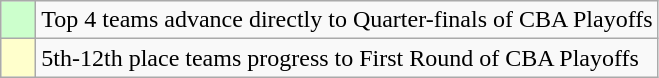<table class="wikitable">
<tr>
<td style="background:#cfc;">    </td>
<td>Top 4 teams advance directly to Quarter-finals of CBA Playoffs</td>
</tr>
<tr>
<td style="background:#ffc;">    </td>
<td>5th-12th place teams progress to First Round of CBA Playoffs</td>
</tr>
</table>
